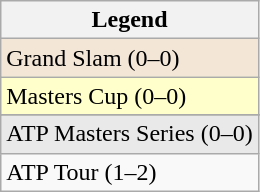<table class="wikitable sortable mw-collapsible mw-collapsed">
<tr>
<th>Legend</th>
</tr>
<tr style="background:#f3e6d7;">
<td>Grand Slam (0–0)</td>
</tr>
<tr style="background:#ffc;">
<td>Masters Cup (0–0)</td>
</tr>
<tr bgcolor="#FFCCCC">
</tr>
<tr style="background:#e9e9e9;">
<td>ATP Masters Series (0–0)</td>
</tr>
<tr>
<td>ATP Tour (1–2)</td>
</tr>
</table>
